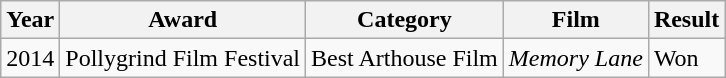<table class="wikitable">
<tr>
<th>Year</th>
<th>Award</th>
<th>Category</th>
<th>Film</th>
<th>Result</th>
</tr>
<tr>
<td>2014</td>
<td>Pollygrind Film Festival</td>
<td>Best Arthouse Film</td>
<td><em>Memory Lane</em></td>
<td>Won</td>
</tr>
</table>
